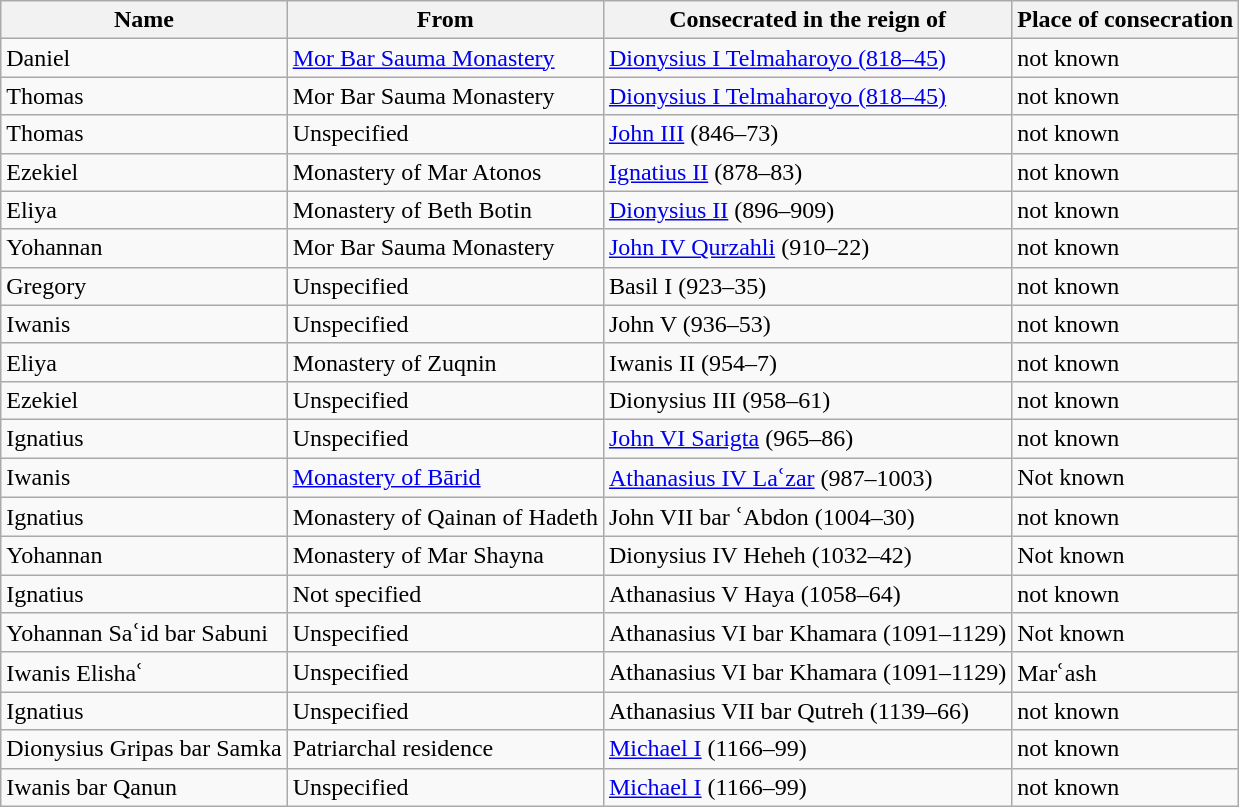<table class="wikitable">
<tr>
<th>Name</th>
<th>From</th>
<th>Consecrated in the reign of</th>
<th>Place of consecration</th>
</tr>
<tr>
<td>Daniel</td>
<td><a href='#'>Mor Bar Sauma Monastery</a></td>
<td><a href='#'>Dionysius I Telmaharoyo (818–45)</a></td>
<td>not known</td>
</tr>
<tr>
<td>Thomas</td>
<td>Mor Bar Sauma Monastery</td>
<td><a href='#'>Dionysius I Telmaharoyo (818–45)</a></td>
<td>not known</td>
</tr>
<tr>
<td>Thomas</td>
<td>Unspecified</td>
<td><a href='#'>John III</a> (846–73)</td>
<td>not known</td>
</tr>
<tr>
<td>Ezekiel</td>
<td>Monastery of Mar Atonos</td>
<td><a href='#'>Ignatius II</a> (878–83)</td>
<td>not known</td>
</tr>
<tr>
<td>Eliya</td>
<td>Monastery of Beth Botin</td>
<td><a href='#'>Dionysius II</a> (896–909)</td>
<td>not known</td>
</tr>
<tr>
<td>Yohannan</td>
<td>Mor Bar Sauma Monastery</td>
<td><a href='#'>John IV Qurzahli</a> (910–22)</td>
<td>not known</td>
</tr>
<tr>
<td>Gregory</td>
<td>Unspecified</td>
<td>Basil I (923–35)</td>
<td>not known</td>
</tr>
<tr>
<td>Iwanis</td>
<td>Unspecified</td>
<td>John V (936–53)</td>
<td>not known</td>
</tr>
<tr>
<td>Eliya</td>
<td>Monastery of Zuqnin</td>
<td>Iwanis II (954–7)</td>
<td>not known</td>
</tr>
<tr>
<td>Ezekiel</td>
<td>Unspecified</td>
<td>Dionysius III (958–61)</td>
<td>not known</td>
</tr>
<tr>
<td>Ignatius</td>
<td>Unspecified</td>
<td><a href='#'>John VI Sarigta</a> (965–86)</td>
<td>not known</td>
</tr>
<tr>
<td>Iwanis</td>
<td><a href='#'>Monastery of Bārid</a></td>
<td><a href='#'>Athanasius IV Laʿzar</a> (987–1003)</td>
<td>Not known</td>
</tr>
<tr>
<td>Ignatius</td>
<td>Monastery of Qainan of Hadeth</td>
<td>John VII bar ʿAbdon (1004–30)</td>
<td>not known</td>
</tr>
<tr>
<td>Yohannan</td>
<td>Monastery of Mar Shayna</td>
<td>Dionysius IV Heheh (1032–42)</td>
<td>Not known</td>
</tr>
<tr>
<td>Ignatius</td>
<td>Not specified</td>
<td>Athanasius V Haya (1058–64)</td>
<td>not known</td>
</tr>
<tr>
<td>Yohannan Saʿid bar Sabuni</td>
<td>Unspecified</td>
<td>Athanasius VI bar Khamara (1091–1129)</td>
<td>Not known</td>
</tr>
<tr>
<td>Iwanis Elishaʿ</td>
<td>Unspecified</td>
<td>Athanasius VI bar Khamara (1091–1129)</td>
<td>Marʿash</td>
</tr>
<tr>
<td>Ignatius</td>
<td>Unspecified</td>
<td>Athanasius VII bar Qutreh (1139–66)</td>
<td>not known</td>
</tr>
<tr>
<td>Dionysius Gripas bar Samka</td>
<td>Patriarchal residence</td>
<td><a href='#'>Michael I</a> (1166–99)</td>
<td>not known</td>
</tr>
<tr>
<td>Iwanis bar Qanun</td>
<td>Unspecified</td>
<td><a href='#'>Michael I</a> (1166–99)</td>
<td>not known</td>
</tr>
</table>
